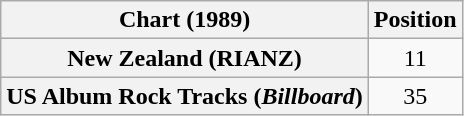<table class="wikitable plainrowheaders" style="text-align:center">
<tr>
<th>Chart (1989)</th>
<th>Position</th>
</tr>
<tr>
<th scope="row">New Zealand (RIANZ)</th>
<td>11</td>
</tr>
<tr>
<th scope="row">US Album Rock Tracks (<em>Billboard</em>)</th>
<td>35</td>
</tr>
</table>
